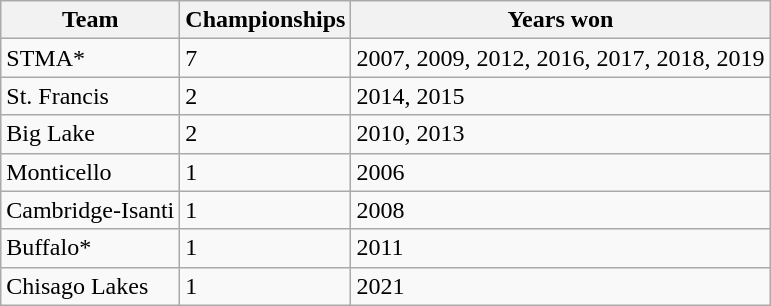<table class="wikitable">
<tr>
<th>Team</th>
<th>Championships</th>
<th>Years won</th>
</tr>
<tr>
<td>STMA*</td>
<td>7</td>
<td>2007, 2009, 2012, 2016, 2017, 2018, 2019</td>
</tr>
<tr>
<td>St. Francis</td>
<td>2</td>
<td>2014, 2015</td>
</tr>
<tr>
<td>Big Lake</td>
<td>2</td>
<td>2010, 2013</td>
</tr>
<tr>
<td>Monticello</td>
<td>1</td>
<td>2006</td>
</tr>
<tr>
<td>Cambridge-Isanti</td>
<td>1</td>
<td>2008</td>
</tr>
<tr>
<td>Buffalo*</td>
<td>1</td>
<td>2011</td>
</tr>
<tr>
<td>Chisago Lakes</td>
<td>1</td>
<td>2021</td>
</tr>
</table>
